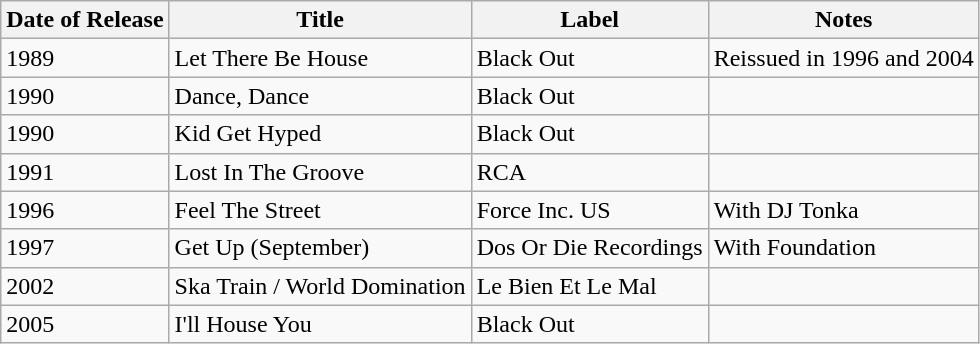<table class="wikitable">
<tr>
<th>Date of Release</th>
<th>Title</th>
<th>Label</th>
<th>Notes</th>
</tr>
<tr>
<td>1989</td>
<td>Let There Be House</td>
<td>Black Out</td>
<td>Reissued in 1996 and 2004</td>
</tr>
<tr>
<td>1990</td>
<td>Dance, Dance</td>
<td>Black Out</td>
<td></td>
</tr>
<tr>
<td>1990</td>
<td>Kid Get Hyped</td>
<td>Black Out</td>
<td></td>
</tr>
<tr>
<td>1991</td>
<td>Lost In The Groove</td>
<td>RCA</td>
<td></td>
</tr>
<tr>
<td>1996</td>
<td>Feel The Street</td>
<td>Force Inc. US</td>
<td>With DJ Tonka</td>
</tr>
<tr>
<td>1997</td>
<td>Get Up (September)</td>
<td>Dos Or Die Recordings</td>
<td>With Foundation</td>
</tr>
<tr>
<td>2002</td>
<td>Ska Train / World Domination</td>
<td>Le Bien Et Le Mal</td>
<td></td>
</tr>
<tr>
<td>2005</td>
<td>I'll House You</td>
<td>Black Out</td>
<td></td>
</tr>
</table>
